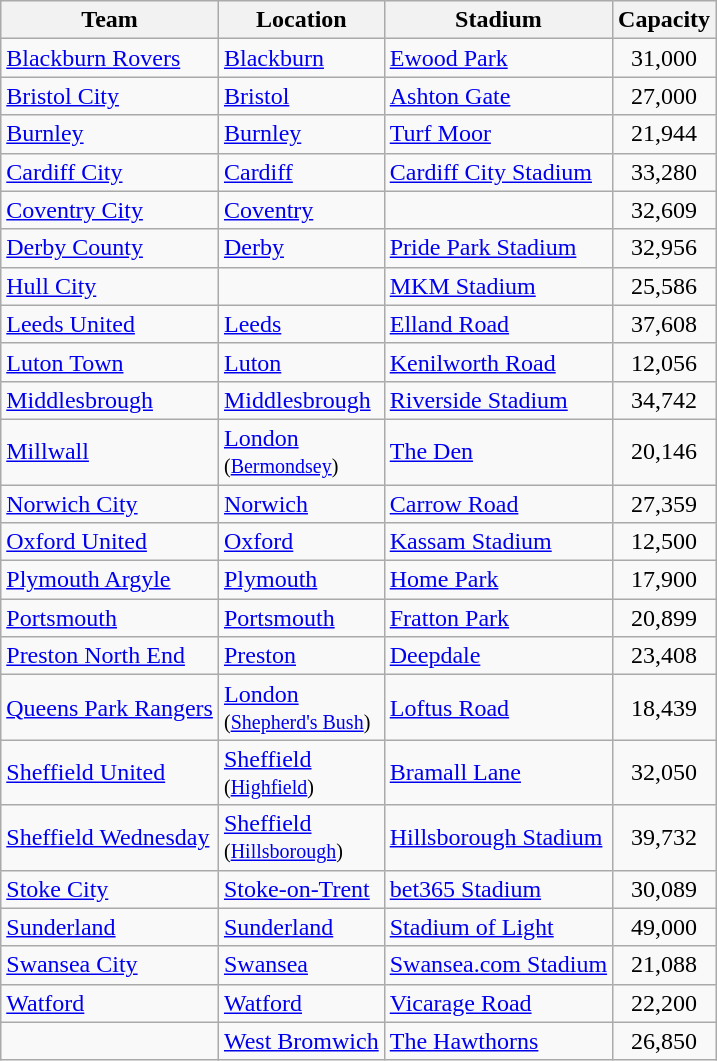<table class="wikitable sortable">
<tr>
<th>Team</th>
<th>Location</th>
<th>Stadium</th>
<th>Capacity</th>
</tr>
<tr>
<td><a href='#'>Blackburn Rovers</a></td>
<td><a href='#'>Blackburn</a></td>
<td><a href='#'>Ewood Park</a></td>
<td align="center">31,000</td>
</tr>
<tr>
<td><a href='#'>Bristol City</a></td>
<td><a href='#'>Bristol</a></td>
<td><a href='#'>Ashton Gate</a></td>
<td align="center">27,000</td>
</tr>
<tr>
<td><a href='#'>Burnley</a></td>
<td><a href='#'>Burnley</a></td>
<td><a href='#'>Turf Moor</a></td>
<td align="center">21,944</td>
</tr>
<tr>
<td><a href='#'>Cardiff City</a></td>
<td><a href='#'>Cardiff</a></td>
<td><a href='#'>Cardiff City Stadium</a></td>
<td align="center">33,280</td>
</tr>
<tr>
<td><a href='#'>Coventry City</a></td>
<td><a href='#'>Coventry</a></td>
<td></td>
<td align="center">32,609</td>
</tr>
<tr>
<td><a href='#'>Derby County</a></td>
<td><a href='#'>Derby</a></td>
<td><a href='#'>Pride Park Stadium</a></td>
<td align="center">32,956</td>
</tr>
<tr>
<td><a href='#'>Hull City</a></td>
<td></td>
<td><a href='#'>MKM Stadium</a></td>
<td align="center">25,586</td>
</tr>
<tr>
<td><a href='#'>Leeds United</a></td>
<td><a href='#'>Leeds</a></td>
<td><a href='#'>Elland Road</a></td>
<td align="center">37,608</td>
</tr>
<tr>
<td><a href='#'>Luton Town</a></td>
<td><a href='#'>Luton</a></td>
<td><a href='#'>Kenilworth Road</a></td>
<td align="center">12,056</td>
</tr>
<tr>
<td><a href='#'>Middlesbrough</a></td>
<td><a href='#'>Middlesbrough</a></td>
<td><a href='#'>Riverside Stadium</a></td>
<td align="center">34,742</td>
</tr>
<tr>
<td><a href='#'>Millwall</a></td>
<td><a href='#'>London</a> <br><small>(<a href='#'>Bermondsey</a>)</small></td>
<td><a href='#'>The Den</a></td>
<td align="center">20,146</td>
</tr>
<tr>
<td><a href='#'>Norwich City</a></td>
<td><a href='#'>Norwich</a></td>
<td><a href='#'>Carrow Road</a></td>
<td align="center">27,359</td>
</tr>
<tr>
<td><a href='#'>Oxford United</a></td>
<td><a href='#'>Oxford</a></td>
<td><a href='#'>Kassam Stadium</a></td>
<td align="center">12,500</td>
</tr>
<tr>
<td><a href='#'>Plymouth Argyle</a></td>
<td><a href='#'>Plymouth</a></td>
<td><a href='#'>Home Park</a></td>
<td align="center">17,900</td>
</tr>
<tr>
<td><a href='#'>Portsmouth</a></td>
<td><a href='#'>Portsmouth</a></td>
<td><a href='#'>Fratton Park</a></td>
<td align="center">20,899</td>
</tr>
<tr>
<td><a href='#'>Preston North End</a></td>
<td><a href='#'>Preston</a></td>
<td><a href='#'>Deepdale</a></td>
<td align="center">23,408</td>
</tr>
<tr>
<td><a href='#'>Queens Park Rangers</a></td>
<td><a href='#'>London</a> <br><small>(<a href='#'>Shepherd's Bush</a>)</small></td>
<td><a href='#'>Loftus Road</a></td>
<td align="center">18,439</td>
</tr>
<tr>
<td><a href='#'>Sheffield United</a></td>
<td><a href='#'>Sheffield</a> <br><small>(<a href='#'>Highfield</a>)</small></td>
<td><a href='#'>Bramall Lane</a></td>
<td align="center">32,050</td>
</tr>
<tr>
<td><a href='#'>Sheffield Wednesday</a></td>
<td><a href='#'>Sheffield</a> <br><small>(<a href='#'>Hillsborough</a>)</small></td>
<td><a href='#'>Hillsborough Stadium</a></td>
<td align="center">39,732</td>
</tr>
<tr>
<td><a href='#'>Stoke City</a></td>
<td><a href='#'>Stoke-on-Trent</a></td>
<td><a href='#'>bet365 Stadium</a></td>
<td align="center">30,089</td>
</tr>
<tr>
<td><a href='#'>Sunderland</a></td>
<td><a href='#'>Sunderland</a></td>
<td><a href='#'>Stadium of Light</a></td>
<td align="center">49,000</td>
</tr>
<tr>
<td><a href='#'>Swansea City</a></td>
<td><a href='#'>Swansea</a></td>
<td><a href='#'>Swansea.com Stadium</a></td>
<td align="center">21,088</td>
</tr>
<tr>
<td><a href='#'>Watford</a></td>
<td><a href='#'>Watford</a></td>
<td><a href='#'>Vicarage Road</a></td>
<td align="center">22,200</td>
</tr>
<tr>
<td></td>
<td><a href='#'>West Bromwich</a></td>
<td><a href='#'>The Hawthorns</a></td>
<td align="center">26,850</td>
</tr>
</table>
